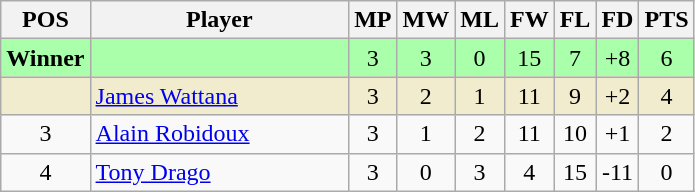<table class="wikitable" style="text-align: center;">
<tr>
<th width=20>POS</th>
<th width=165>Player</th>
<th width=20>MP</th>
<th width=20>MW</th>
<th width=20>ML</th>
<th width=20>FW</th>
<th width=20>FL</th>
<th width=20>FD</th>
<th width=20>PTS</th>
</tr>
<tr style="background:#aaffaa;">
<td><strong>Winner</strong></td>
<td style="text-align:left;"></td>
<td>3</td>
<td>3</td>
<td>0</td>
<td>15</td>
<td>7</td>
<td>+8</td>
<td>6</td>
</tr>
<tr style="background:#f2ecce;">
<td></td>
<td style="text-align:left;"> <a href='#'>James Wattana</a></td>
<td>3</td>
<td>2</td>
<td>1</td>
<td>11</td>
<td>9</td>
<td>+2</td>
<td>4</td>
</tr>
<tr>
<td>3</td>
<td style="text-align:left;"> <a href='#'>Alain Robidoux</a></td>
<td>3</td>
<td>1</td>
<td>2</td>
<td>11</td>
<td>10</td>
<td>+1</td>
<td>2</td>
</tr>
<tr>
<td>4</td>
<td style="text-align:left;"> <a href='#'>Tony Drago</a></td>
<td>3</td>
<td>0</td>
<td>3</td>
<td>4</td>
<td>15</td>
<td>-11</td>
<td>0</td>
</tr>
</table>
